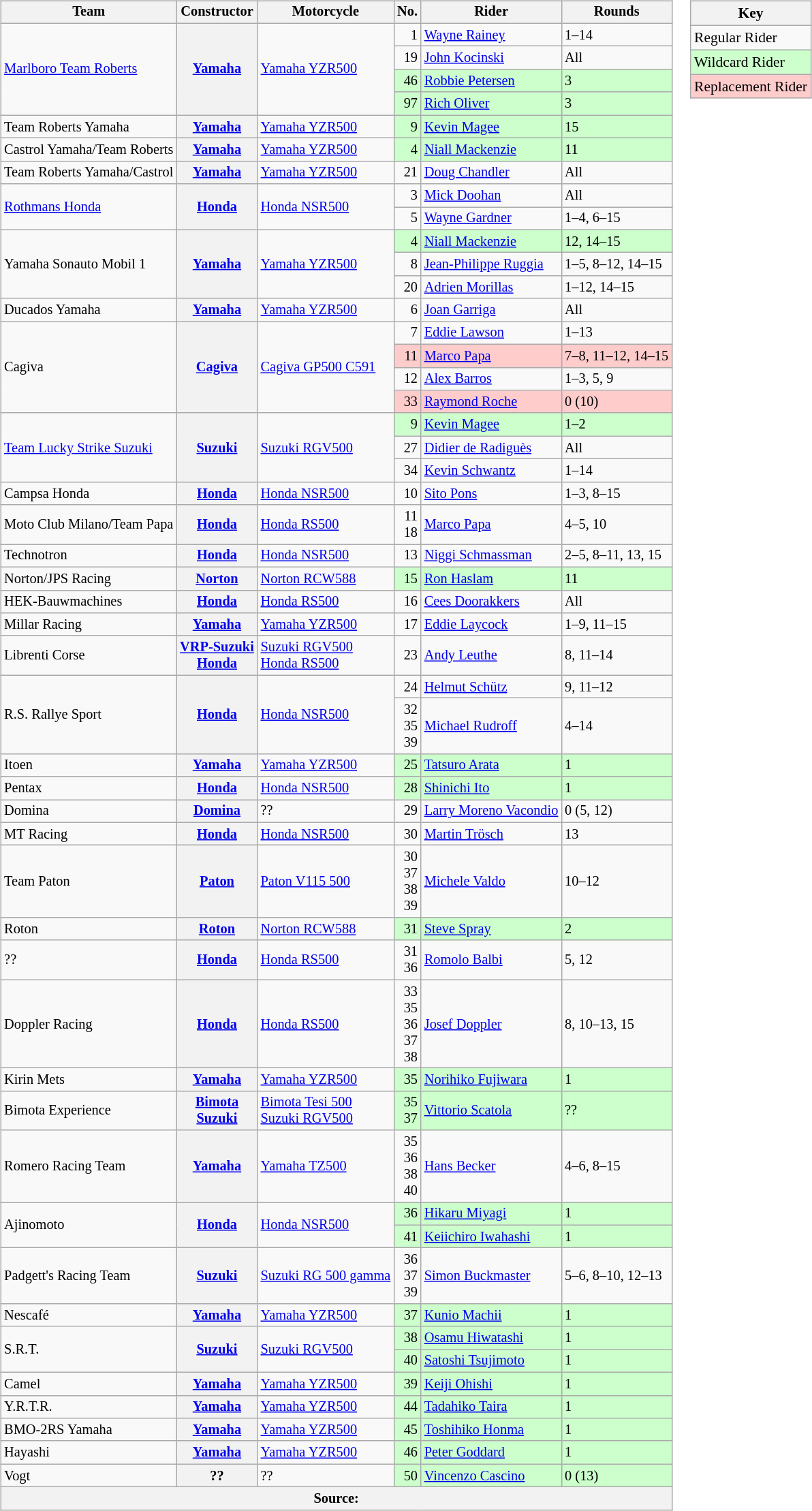<table>
<tr>
<td><br><table class="wikitable" style="font-size: 85%;">
<tr>
<th>Team</th>
<th>Constructor</th>
<th>Motorcycle</th>
<th>No.</th>
<th>Rider</th>
<th>Rounds</th>
</tr>
<tr>
<td rowspan=4><a href='#'>Marlboro Team Roberts</a></td>
<th rowspan=4><a href='#'>Yamaha</a></th>
<td rowspan=4><a href='#'>Yamaha YZR500</a></td>
<td align="right">1</td>
<td> <a href='#'>Wayne Rainey</a></td>
<td>1–14</td>
</tr>
<tr>
<td align="right">19</td>
<td> <a href='#'>John Kocinski</a></td>
<td>All</td>
</tr>
<tr style="background-color:#ccffcc">
<td align="right">46</td>
<td> <a href='#'>Robbie Petersen</a></td>
<td>3</td>
</tr>
<tr style="background-color:#ccffcc">
<td align="right">97</td>
<td> <a href='#'>Rich Oliver</a></td>
<td>3</td>
</tr>
<tr>
<td>Team Roberts Yamaha</td>
<th><a href='#'>Yamaha</a></th>
<td><a href='#'>Yamaha YZR500</a></td>
<td align="right" style="background-color:#ccffcc">9</td>
<td style="background-color:#ccffcc"> <a href='#'>Kevin Magee</a></td>
<td style="background-color:#ccffcc">15</td>
</tr>
<tr>
<td>Castrol Yamaha/Team Roberts</td>
<th><a href='#'>Yamaha</a></th>
<td><a href='#'>Yamaha YZR500</a></td>
<td align="right" style="background-color:#ccffcc">4</td>
<td style="background-color:#ccffcc"> <a href='#'>Niall Mackenzie</a></td>
<td style="background-color:#ccffcc">11</td>
</tr>
<tr>
<td>Team Roberts Yamaha/Castrol</td>
<th><a href='#'>Yamaha</a></th>
<td><a href='#'>Yamaha YZR500</a></td>
<td align="right">21</td>
<td> <a href='#'>Doug Chandler</a></td>
<td>All</td>
</tr>
<tr>
<td rowspan=2><a href='#'>Rothmans Honda</a></td>
<th rowspan=2><a href='#'>Honda</a></th>
<td rowspan=2><a href='#'>Honda NSR500</a></td>
<td align="right">3</td>
<td> <a href='#'>Mick Doohan</a></td>
<td>All</td>
</tr>
<tr>
<td align="right">5</td>
<td> <a href='#'>Wayne Gardner</a></td>
<td>1–4, 6–15</td>
</tr>
<tr>
<td rowspan=3>Yamaha Sonauto Mobil 1</td>
<th rowspan=3><a href='#'>Yamaha</a></th>
<td rowspan=3><a href='#'>Yamaha YZR500</a></td>
<td align="right" style="background-color:#ccffcc">4</td>
<td style="background-color:#ccffcc"> <a href='#'>Niall Mackenzie</a></td>
<td style="background-color:#ccffcc">12, 14–15</td>
</tr>
<tr>
<td align="right">8</td>
<td> <a href='#'>Jean-Philippe Ruggia</a></td>
<td>1–5, 8–12, 14–15</td>
</tr>
<tr>
<td align="right">20</td>
<td> <a href='#'>Adrien Morillas</a></td>
<td>1–12, 14–15</td>
</tr>
<tr>
<td>Ducados Yamaha</td>
<th><a href='#'>Yamaha</a></th>
<td><a href='#'>Yamaha YZR500</a></td>
<td align="right">6</td>
<td> <a href='#'>Joan Garriga</a></td>
<td>All</td>
</tr>
<tr>
<td rowspan=4>Cagiva</td>
<th rowspan=4><a href='#'>Cagiva</a></th>
<td rowspan=4><a href='#'>Cagiva GP500 C591</a></td>
<td align="right">7</td>
<td> <a href='#'>Eddie Lawson</a></td>
<td>1–13</td>
</tr>
<tr style="background-color:#ffcccc">
<td align="right">11</td>
<td> <a href='#'>Marco Papa</a></td>
<td>7–8, 11–12, 14–15</td>
</tr>
<tr>
<td align="right">12</td>
<td> <a href='#'>Alex Barros</a></td>
<td>1–3, 5, 9</td>
</tr>
<tr style="background-color:#ffcccc">
<td align="right">33</td>
<td> <a href='#'>Raymond Roche</a></td>
<td>0 (10)</td>
</tr>
<tr>
<td rowspan=3><a href='#'>Team Lucky Strike Suzuki</a></td>
<th rowspan=3><a href='#'>Suzuki</a></th>
<td rowspan=3><a href='#'>Suzuki RGV500</a></td>
<td align="right" style="background-color:#ccffcc">9</td>
<td style="background-color:#ccffcc"> <a href='#'>Kevin Magee</a></td>
<td style="background-color:#ccffcc">1–2</td>
</tr>
<tr>
<td align="right">27</td>
<td> <a href='#'>Didier de Radiguès</a></td>
<td>All</td>
</tr>
<tr>
<td align="right">34</td>
<td> <a href='#'>Kevin Schwantz</a></td>
<td>1–14</td>
</tr>
<tr>
<td>Campsa Honda</td>
<th><a href='#'>Honda</a></th>
<td><a href='#'>Honda NSR500</a></td>
<td align="right">10</td>
<td> <a href='#'>Sito Pons</a></td>
<td>1–3, 8–15</td>
</tr>
<tr>
<td>Moto Club Milano/Team Papa</td>
<th><a href='#'>Honda</a></th>
<td><a href='#'>Honda RS500</a></td>
<td align="right">11<br>18</td>
<td> <a href='#'>Marco Papa</a></td>
<td>4–5, 10</td>
</tr>
<tr>
<td>Technotron</td>
<th><a href='#'>Honda</a></th>
<td><a href='#'>Honda NSR500</a></td>
<td align="right">13</td>
<td> <a href='#'>Niggi Schmassman</a></td>
<td>2–5, 8–11, 13, 15</td>
</tr>
<tr>
<td>Norton/JPS Racing</td>
<th><a href='#'>Norton</a></th>
<td><a href='#'>Norton RCW588</a></td>
<td align="right" style="background-color:#ccffcc">15</td>
<td style="background-color:#ccffcc"> <a href='#'>Ron Haslam</a></td>
<td style="background-color:#ccffcc">11</td>
</tr>
<tr>
<td>HEK-Bauwmachines</td>
<th><a href='#'>Honda</a></th>
<td><a href='#'>Honda RS500</a></td>
<td align="right">16</td>
<td> <a href='#'>Cees Doorakkers</a></td>
<td>All</td>
</tr>
<tr>
<td>Millar Racing</td>
<th><a href='#'>Yamaha</a></th>
<td><a href='#'>Yamaha YZR500</a></td>
<td align="right">17</td>
<td> <a href='#'>Eddie Laycock</a></td>
<td>1–9, 11–15</td>
</tr>
<tr>
<td>Librenti Corse</td>
<th><a href='#'>VRP-Suzuki</a><br><a href='#'>Honda</a></th>
<td><a href='#'>Suzuki RGV500</a><br><a href='#'>Honda RS500</a></td>
<td align="right">23</td>
<td> <a href='#'>Andy Leuthe</a></td>
<td>8, 11–14</td>
</tr>
<tr>
<td rowspan=2>R.S. Rallye Sport</td>
<th rowspan=2><a href='#'>Honda</a></th>
<td rowspan=2><a href='#'>Honda NSR500</a></td>
<td align="right">24</td>
<td> <a href='#'>Helmut Schütz</a></td>
<td>9, 11–12</td>
</tr>
<tr>
<td align="right">32<br>35<br>39</td>
<td> <a href='#'>Michael Rudroff</a></td>
<td>4–14</td>
</tr>
<tr>
<td>Itoen</td>
<th><a href='#'>Yamaha</a></th>
<td><a href='#'>Yamaha YZR500</a></td>
<td align="right" style="background-color:#ccffcc">25</td>
<td style="background-color:#ccffcc"> <a href='#'>Tatsuro Arata</a></td>
<td style="background-color:#ccffcc">1</td>
</tr>
<tr>
<td>Pentax</td>
<th><a href='#'>Honda</a></th>
<td><a href='#'>Honda NSR500</a></td>
<td align="right" style="background-color:#ccffcc">28</td>
<td style="background-color:#ccffcc"> <a href='#'>Shinichi Ito</a></td>
<td style="background-color:#ccffcc">1</td>
</tr>
<tr>
<td>Domina</td>
<th><a href='#'>Domina</a></th>
<td>??</td>
<td align="right">29</td>
<td> <a href='#'>Larry Moreno Vacondio</a></td>
<td>0 (5, 12)</td>
</tr>
<tr>
<td>MT Racing</td>
<th><a href='#'>Honda</a></th>
<td><a href='#'>Honda NSR500</a></td>
<td align="right">30</td>
<td> <a href='#'>Martin Trösch</a></td>
<td>13</td>
</tr>
<tr>
<td>Team Paton</td>
<th><a href='#'>Paton</a></th>
<td><a href='#'>Paton V115 500</a></td>
<td align="right">30<br>37<br>38<br>39</td>
<td> <a href='#'>Michele Valdo</a></td>
<td>10–12</td>
</tr>
<tr>
<td>Roton</td>
<th><a href='#'>Roton</a></th>
<td><a href='#'>Norton RCW588</a></td>
<td align="right" style="background-color:#ccffcc">31</td>
<td style="background-color:#ccffcc"> <a href='#'>Steve Spray</a></td>
<td style="background-color:#ccffcc">2</td>
</tr>
<tr>
<td>??</td>
<th><a href='#'>Honda</a></th>
<td><a href='#'>Honda RS500</a></td>
<td align="right">31<br>36</td>
<td> <a href='#'>Romolo Balbi</a></td>
<td>5, 12</td>
</tr>
<tr>
<td>Doppler Racing</td>
<th><a href='#'>Honda</a></th>
<td><a href='#'>Honda RS500</a></td>
<td align="right">33<br>35<br>36<br>37<br>38</td>
<td> <a href='#'>Josef Doppler</a></td>
<td>8, 10–13, 15</td>
</tr>
<tr>
<td>Kirin Mets</td>
<th><a href='#'>Yamaha</a></th>
<td><a href='#'>Yamaha YZR500</a></td>
<td align="right" style="background-color:#ccffcc">35</td>
<td style="background-color:#ccffcc"> <a href='#'>Norihiko Fujiwara</a></td>
<td style="background-color:#ccffcc">1</td>
</tr>
<tr>
<td>Bimota Experience</td>
<th><a href='#'>Bimota</a><br><a href='#'>Suzuki</a></th>
<td><a href='#'>Bimota Tesi 500</a><br><a href='#'>Suzuki RGV500</a></td>
<td align="right" style="background-color:#ccffcc">35<br>37</td>
<td style="background-color:#ccffcc"> <a href='#'>Vittorio Scatola</a></td>
<td style="background-color:#ccffcc">??</td>
</tr>
<tr>
<td>Romero Racing Team</td>
<th><a href='#'>Yamaha</a></th>
<td><a href='#'>Yamaha TZ500</a></td>
<td align="right">35<br>36<br>38<br>40</td>
<td> <a href='#'>Hans Becker</a></td>
<td>4–6, 8–15</td>
</tr>
<tr>
<td rowspan=2>Ajinomoto</td>
<th rowspan=2><a href='#'>Honda</a></th>
<td rowspan=2><a href='#'>Honda NSR500</a></td>
<td align="right" style="background-color:#ccffcc">36</td>
<td style="background-color:#ccffcc"> <a href='#'>Hikaru Miyagi</a></td>
<td style="background-color:#ccffcc">1</td>
</tr>
<tr style="background-color:#ccffcc">
<td align="right">41</td>
<td> <a href='#'>Keiichiro Iwahashi</a></td>
<td>1</td>
</tr>
<tr>
<td>Padgett's Racing Team</td>
<th><a href='#'>Suzuki</a></th>
<td><a href='#'>Suzuki RG 500 gamma</a></td>
<td align="right">36<br>37<br>39</td>
<td> <a href='#'>Simon Buckmaster</a></td>
<td>5–6, 8–10, 12–13</td>
</tr>
<tr>
<td>Nescafé</td>
<th><a href='#'>Yamaha</a></th>
<td><a href='#'>Yamaha YZR500</a></td>
<td align="right" style="background-color:#ccffcc">37</td>
<td style="background-color:#ccffcc"> <a href='#'>Kunio Machii</a></td>
<td style="background-color:#ccffcc">1</td>
</tr>
<tr>
<td rowspan=2>S.R.T.</td>
<th rowspan=2><a href='#'>Suzuki</a></th>
<td rowspan=2><a href='#'>Suzuki RGV500</a></td>
<td align="right" style="background-color:#ccffcc">38</td>
<td style="background-color:#ccffcc"> <a href='#'>Osamu Hiwatashi</a></td>
<td style="background-color:#ccffcc">1</td>
</tr>
<tr style="background-color:#ccffcc">
<td align="right">40</td>
<td> <a href='#'>Satoshi Tsujimoto</a></td>
<td>1</td>
</tr>
<tr>
<td>Camel</td>
<th><a href='#'>Yamaha</a></th>
<td><a href='#'>Yamaha YZR500</a></td>
<td align="right" style="background-color:#ccffcc">39</td>
<td style="background-color:#ccffcc"> <a href='#'>Keiji Ohishi</a></td>
<td style="background-color:#ccffcc">1</td>
</tr>
<tr>
<td>Y.R.T.R.</td>
<th><a href='#'>Yamaha</a></th>
<td><a href='#'>Yamaha YZR500</a></td>
<td align="right" style="background-color:#ccffcc">44</td>
<td style="background-color:#ccffcc"> <a href='#'>Tadahiko Taira</a></td>
<td style="background-color:#ccffcc">1</td>
</tr>
<tr>
<td>BMO-2RS Yamaha</td>
<th><a href='#'>Yamaha</a></th>
<td><a href='#'>Yamaha YZR500</a></td>
<td align="right" style="background-color:#ccffcc">45</td>
<td style="background-color:#ccffcc"> <a href='#'>Toshihiko Honma</a></td>
<td style="background-color:#ccffcc">1</td>
</tr>
<tr>
<td>Hayashi</td>
<th><a href='#'>Yamaha</a></th>
<td><a href='#'>Yamaha YZR500</a></td>
<td align="right" style="background-color:#ccffcc">46</td>
<td style="background-color:#ccffcc"> <a href='#'>Peter Goddard</a></td>
<td style="background-color:#ccffcc">1</td>
</tr>
<tr>
<td>Vogt</td>
<th>??</th>
<td>??</td>
<td align="right" style="background-color:#ccffcc">50</td>
<td style="background-color:#ccffcc"> <a href='#'>Vincenzo Cascino</a></td>
<td style="background-color:#ccffcc">0 (13)</td>
</tr>
<tr>
<th colspan=6>Source:</th>
</tr>
</table>
</td>
<td valign="top"><br><table class="wikitable" style="font-size: 90%;">
<tr>
<th colspan=2>Key</th>
</tr>
<tr>
<td>Regular Rider</td>
</tr>
<tr style="background-color:#ccffcc">
<td>Wildcard Rider</td>
</tr>
<tr style="background-color:#ffcccc">
<td>Replacement Rider</td>
</tr>
</table>
</td>
</tr>
</table>
